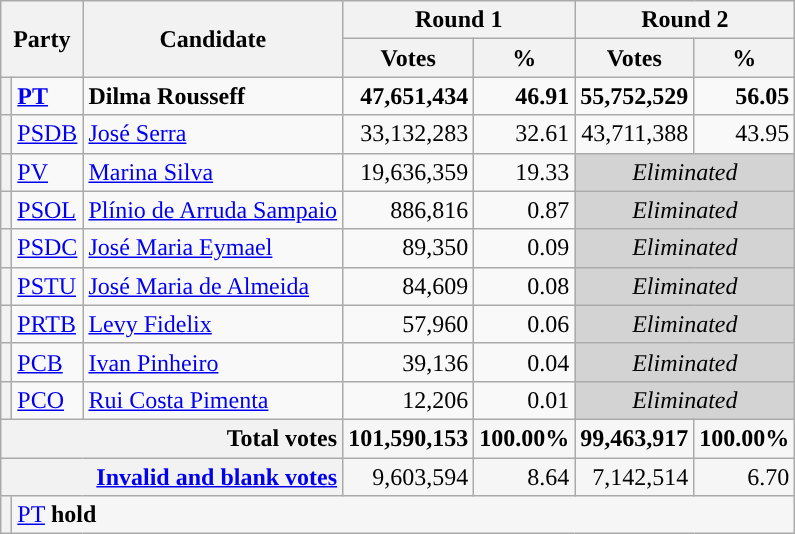<table class="wikitable sortable" style="text-align:right">
<tr>
<th colspan=2 rowspan=2>Party</th>
<th rowspan=2>Candidate</th>
<th colspan=2>Round 1</th>
<th colspan=2>Round 2</th>
</tr>
<tr>
<th>Votes</th>
<th>%</th>
<th>Votes</th>
<th>%</th>
</tr>
<tr>
<th style="background-color:"></th>
<td style="text-align:left"><strong><a href='#'>PT</a></strong></td>
<td style="text-align:left"><strong>Dilma Rousseff</strong></td>
<td><strong>47,651,434</strong></td>
<td><strong>46.91</strong></td>
<td><strong>55,752,529</strong></td>
<td><strong>56.05</strong></td>
</tr>
<tr>
<th style="background-color:"></th>
<td style="text-align:left"><a href='#'>PSDB</a></td>
<td style="text-align:left"><a href='#'>José Serra</a></td>
<td>33,132,283</td>
<td>32.61</td>
<td>43,711,388</td>
<td>43.95</td>
</tr>
<tr>
<th style="background-color:"></th>
<td style="text-align:left"><a href='#'>PV</a></td>
<td style="text-align:left"><a href='#'>Marina Silva</a></td>
<td>19,636,359</td>
<td>19.33</td>
<td colspan="2"  style="background:lightgrey; text-align:center;"><em>Eliminated</em></td>
</tr>
<tr>
<th style="background-color:"></th>
<td style="text-align:left"><a href='#'>PSOL</a></td>
<td style="text-align:left"><a href='#'>Plínio de Arruda Sampaio</a></td>
<td>886,816</td>
<td>0.87</td>
<td colspan="2"  style="background:lightgrey; text-align:center;"><em>Eliminated</em></td>
</tr>
<tr>
<th style="background-color:"></th>
<td style="text-align:left"><a href='#'>PSDC</a></td>
<td style="text-align:left"><a href='#'>José Maria Eymael</a></td>
<td>89,350</td>
<td>0.09</td>
<td colspan="2"  style="background:lightgrey; text-align:center;"><em>Eliminated</em></td>
</tr>
<tr>
<th style="background-color:"></th>
<td style="text-align:left"><a href='#'>PSTU</a></td>
<td style="text-align:left"><a href='#'>José Maria de Almeida</a></td>
<td>84,609</td>
<td>0.08</td>
<td colspan="2"  style="background:lightgrey; text-align:center;"><em>Eliminated</em></td>
</tr>
<tr>
<th style="background-color:"></th>
<td style="text-align:left"><a href='#'>PRTB</a></td>
<td style="text-align:left"><a href='#'>Levy Fidelix</a></td>
<td>57,960</td>
<td>0.06</td>
<td colspan="2"  style="background:lightgrey; text-align:center;"><em>Eliminated</em></td>
</tr>
<tr>
<th style="background-color:"></th>
<td style="text-align:left"><a href='#'>PCB</a></td>
<td style="text-align:left"><a href='#'>Ivan Pinheiro</a></td>
<td>39,136</td>
<td>0.04</td>
<td colspan="2"  style="background:lightgrey; text-align:center;"><em>Eliminated</em></td>
</tr>
<tr>
<th style="background-color:"></th>
<td style="text-align:left"><a href='#'>PCO</a></td>
<td style="text-align:left"><a href='#'>Rui Costa Pimenta</a></td>
<td>12,206</td>
<td>0.01</td>
<td colspan="2"  style="background:lightgrey; text-align:center;"><em>Eliminated</em></td>
</tr>
<tr class="sortbottom" style="background:#f6f6f6;">
<th colspan=3 scope="row" style="text-align:right;">Total votes</th>
<td><strong>101,590,153</strong></td>
<td><strong>100.00%</strong></td>
<td><strong>99,463,917</strong></td>
<td><strong>100.00%</strong></td>
</tr>
<tr class="sortbottom" style="background:#f6f6f6;">
<th colspan=3 scope="row" style="text-align:right;"><a href='#'>Invalid and blank votes</a></th>
<td>9,603,594</td>
<td>8.64</td>
<td>7,142,514</td>
<td>6.70</td>
</tr>
<tr class="sortbottom" style="background:#f6f6f6;">
<th style="background-color:"></th>
<td style="text-align:left" colspan=6><a href='#'>PT</a> <strong>hold</strong></td>
</tr>
</table>
